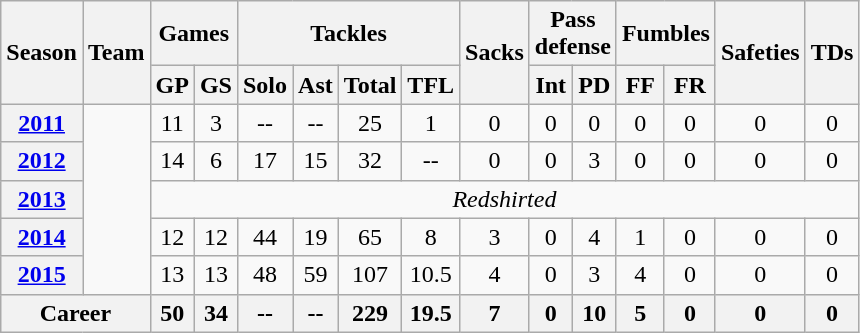<table class= "wikitable" float="left" border="1" style="text-align:center; width:45%;">
<tr>
<th rowspan="2">Season</th>
<th rowspan="2">Team</th>
<th colspan="2">Games</th>
<th colspan="4">Tackles</th>
<th rowspan="2">Sacks</th>
<th colspan="2">Pass defense</th>
<th colspan="2">Fumbles</th>
<th rowspan="2">Safeties</th>
<th rowspan="2">TDs</th>
</tr>
<tr>
<th>GP</th>
<th>GS</th>
<th>Solo</th>
<th>Ast</th>
<th>Total</th>
<th>TFL</th>
<th>Int</th>
<th>PD</th>
<th>FF</th>
<th>FR</th>
</tr>
<tr>
<th><a href='#'>2011</a></th>
<td rowspan="5" style=></td>
<td>11</td>
<td>3</td>
<td>--</td>
<td>--</td>
<td>25</td>
<td>1</td>
<td>0</td>
<td>0</td>
<td>0</td>
<td>0</td>
<td>0</td>
<td>0</td>
<td>0</td>
</tr>
<tr>
<th><a href='#'>2012</a></th>
<td>14</td>
<td>6</td>
<td>17</td>
<td>15</td>
<td>32</td>
<td>--</td>
<td>0</td>
<td>0</td>
<td>3</td>
<td>0</td>
<td>0</td>
<td>0</td>
<td>0</td>
</tr>
<tr>
<th><a href='#'>2013</a></th>
<td colspan="13"> <em>Redshirted</em></td>
</tr>
<tr>
<th><a href='#'>2014</a></th>
<td>12</td>
<td>12</td>
<td>44</td>
<td>19</td>
<td>65</td>
<td>8</td>
<td>3</td>
<td>0</td>
<td>4</td>
<td>1</td>
<td>0</td>
<td>0</td>
<td>0</td>
</tr>
<tr>
<th><a href='#'>2015</a></th>
<td>13</td>
<td>13</td>
<td>48</td>
<td>59</td>
<td>107</td>
<td>10.5</td>
<td>4</td>
<td>0</td>
<td>3</td>
<td>4</td>
<td>0</td>
<td>0</td>
<td>0</td>
</tr>
<tr>
<th colspan="2">Career</th>
<th>50</th>
<th>34</th>
<th>--</th>
<th>--</th>
<th>229</th>
<th>19.5</th>
<th>7</th>
<th>0</th>
<th>10</th>
<th>5</th>
<th>0</th>
<th>0</th>
<th>0</th>
</tr>
</table>
